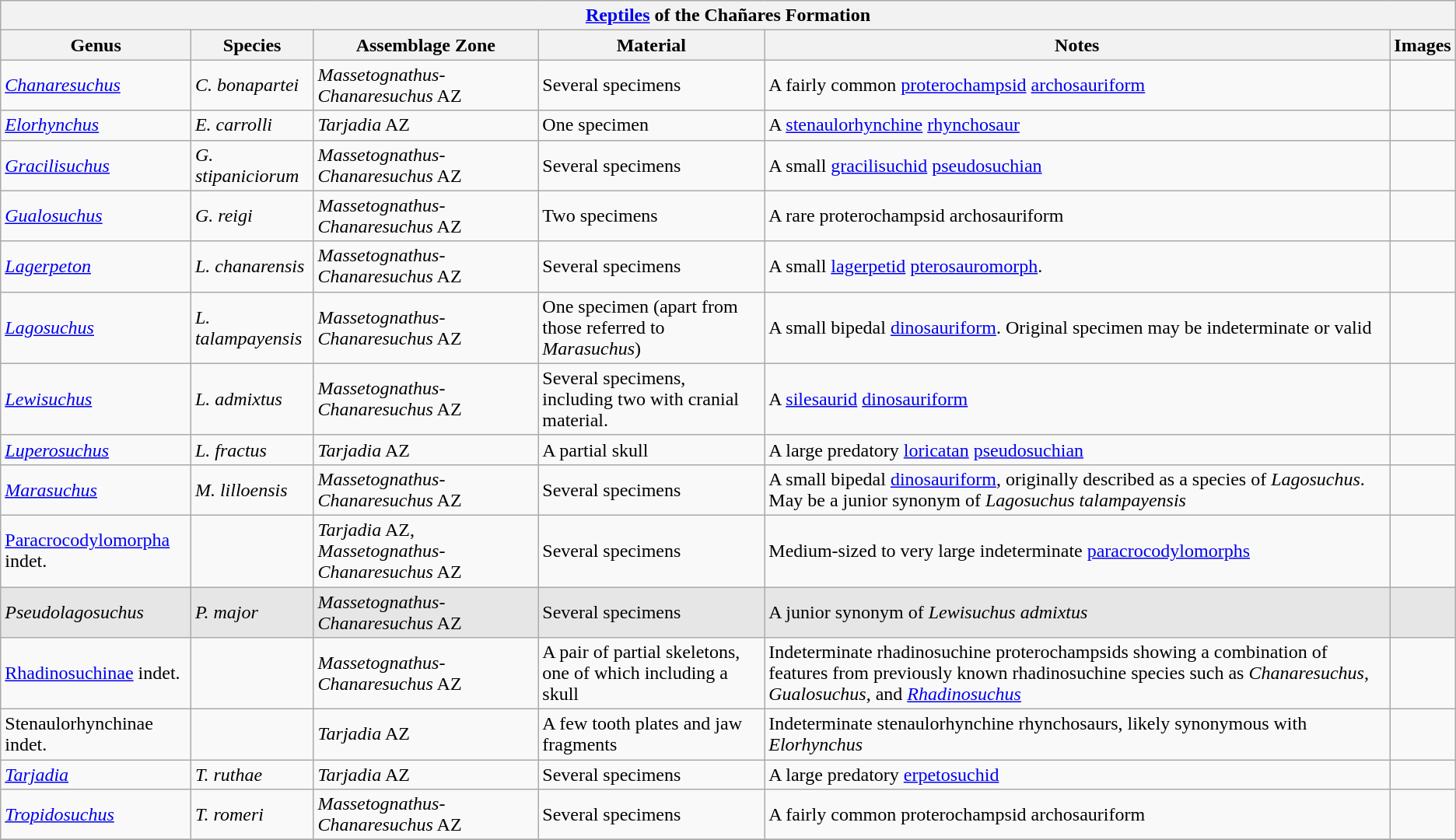<table class="wikitable" align="center">
<tr>
<th colspan="6" align="center"><strong><a href='#'>Reptiles</a> of the Chañares Formation</strong></th>
</tr>
<tr>
<th>Genus</th>
<th>Species</th>
<th>Assemblage Zone</th>
<th>Material</th>
<th>Notes</th>
<th>Images</th>
</tr>
<tr>
<td><em><a href='#'>Chanaresuchus</a></em></td>
<td><em>C. bonapartei</em></td>
<td><em>Massetognathus-Chanaresuchus</em> AZ</td>
<td>Several specimens</td>
<td>A fairly common <a href='#'>proterochampsid</a> <a href='#'>archosauriform</a></td>
<td></td>
</tr>
<tr>
<td><em><a href='#'>Elorhynchus</a></em></td>
<td><em>E. carrolli</em></td>
<td><em>Tarjadia</em> AZ</td>
<td>One specimen</td>
<td>A <a href='#'>stenaulorhynchine</a> <a href='#'>rhynchosaur</a></td>
<td></td>
</tr>
<tr>
<td><em><a href='#'>Gracilisuchus</a></em></td>
<td><em>G. stipaniciorum</em></td>
<td><em>Massetognathus-Chanaresuchus</em> AZ</td>
<td>Several specimens</td>
<td>A small <a href='#'>gracilisuchid</a> <a href='#'>pseudosuchian</a></td>
<td></td>
</tr>
<tr>
<td><em><a href='#'>Gualosuchus</a></em></td>
<td><em>G. reigi</em></td>
<td><em>Massetognathus-Chanaresuchus</em> AZ</td>
<td>Two specimens</td>
<td>A rare proterochampsid archosauriform</td>
<td></td>
</tr>
<tr>
<td><em><a href='#'>Lagerpeton</a></em></td>
<td><em>L. chanarensis</em></td>
<td><em>Massetognathus-Chanaresuchus</em> AZ</td>
<td>Several specimens</td>
<td>A small <a href='#'>lagerpetid</a> <a href='#'>pterosauromorph</a>.</td>
<td></td>
</tr>
<tr>
<td><em><a href='#'>Lagosuchus</a></em></td>
<td><em>L. talampayensis</em></td>
<td><em>Massetognathus-Chanaresuchus</em> AZ</td>
<td>One specimen (apart from those referred to <em>Marasuchus</em>)</td>
<td>A small bipedal <a href='#'>dinosauriform</a>. Original specimen may be indeterminate or valid</td>
<td></td>
</tr>
<tr>
<td><em><a href='#'>Lewisuchus</a></em></td>
<td><em>L. admixtus</em></td>
<td><em>Massetognathus-Chanaresuchus</em> AZ</td>
<td>Several specimens, including two with cranial material.</td>
<td>A <a href='#'>silesaurid</a> <a href='#'>dinosauriform</a></td>
<td></td>
</tr>
<tr>
<td><em><a href='#'>Luperosuchus</a></em></td>
<td><em>L. fractus</em></td>
<td><em>Tarjadia</em> AZ</td>
<td>A partial skull</td>
<td>A large predatory <a href='#'>loricatan</a> <a href='#'>pseudosuchian</a></td>
<td></td>
</tr>
<tr>
<td><em><a href='#'>Marasuchus</a></em></td>
<td><em>M. lilloensis</em></td>
<td><em>Massetognathus-Chanaresuchus</em> AZ</td>
<td>Several specimens</td>
<td>A small bipedal <a href='#'>dinosauriform</a>, originally described as a species of <em>Lagosuchus</em>. May be a junior synonym of <em>Lagosuchus talampayensis</em></td>
<td></td>
</tr>
<tr>
<td><a href='#'>Paracrocodylomorpha</a> indet.</td>
<td></td>
<td><em>Tarjadia</em> AZ, <em>Massetognathus-Chanaresuchus</em> AZ</td>
<td>Several specimens</td>
<td>Medium-sized to very large indeterminate <a href='#'>paracrocodylomorphs</a></td>
<td></td>
</tr>
<tr>
<td style="background:#E6E6E6;"><em>Pseudolagosuchus</em></td>
<td style="background:#E6E6E6;"><em>P. major</em></td>
<td style="background:#E6E6E6;"><em>Massetognathus-Chanaresuchus</em> AZ</td>
<td style="background:#E6E6E6;">Several specimens</td>
<td style="background:#E6E6E6;">A junior synonym of <em>Lewisuchus admixtus</em></td>
<td style="background:#E6E6E6;"></td>
</tr>
<tr>
<td><a href='#'>Rhadinosuchinae</a> indet.</td>
<td></td>
<td><em>Massetognathus-Chanaresuchus</em> AZ</td>
<td>A pair of partial skeletons, one of which including a skull</td>
<td>Indeterminate rhadinosuchine proterochampsids showing a combination of features from previously known rhadinosuchine species such as <em>Chanaresuchus</em>, <em>Gualosuchus</em>, and <em><a href='#'>Rhadinosuchus</a></em></td>
<td></td>
</tr>
<tr>
<td>Stenaulorhynchinae indet.</td>
<td></td>
<td><em>Tarjadia</em> AZ</td>
<td>A few tooth plates and jaw fragments</td>
<td>Indeterminate stenaulorhynchine rhynchosaurs, likely synonymous with <em>Elorhynchus</em></td>
<td></td>
</tr>
<tr>
<td><em><a href='#'>Tarjadia</a></em></td>
<td><em>T. ruthae</em></td>
<td><em>Tarjadia</em> AZ</td>
<td>Several specimens</td>
<td>A large predatory <a href='#'>erpetosuchid</a></td>
<td></td>
</tr>
<tr>
<td><em><a href='#'>Tropidosuchus</a></em></td>
<td><em>T. romeri</em></td>
<td><em>Massetognathus-Chanaresuchus</em> AZ</td>
<td>Several specimens</td>
<td>A fairly common proterochampsid archosauriform</td>
<td></td>
</tr>
<tr>
</tr>
</table>
